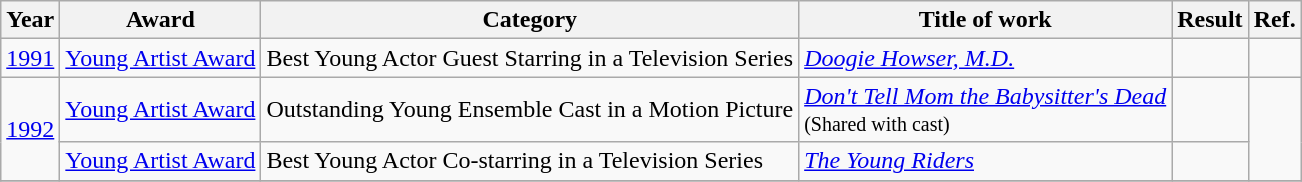<table class="wikitable sortable">
<tr>
<th>Year</th>
<th>Award</th>
<th>Category</th>
<th>Title of work</th>
<th>Result</th>
<th class="unsortable">Ref.</th>
</tr>
<tr>
<td><a href='#'>1991</a></td>
<td><a href='#'>Young Artist Award</a></td>
<td>Best Young Actor Guest Starring in a Television Series</td>
<td><em><a href='#'>Doogie Howser, M.D.</a></em></td>
<td></td>
<td></td>
</tr>
<tr>
<td rowspan=2><a href='#'>1992</a></td>
<td><a href='#'>Young Artist Award</a></td>
<td>Outstanding Young Ensemble Cast in a Motion Picture</td>
<td><em><a href='#'>Don't Tell Mom the Babysitter's Dead</a></em><br><small>(Shared with cast)</small></td>
<td></td>
<td rowspan=2></td>
</tr>
<tr>
<td><a href='#'>Young Artist Award</a></td>
<td>Best Young Actor Co-starring in a Television Series</td>
<td><em><a href='#'>The Young Riders</a></em></td>
<td></td>
</tr>
<tr>
</tr>
</table>
